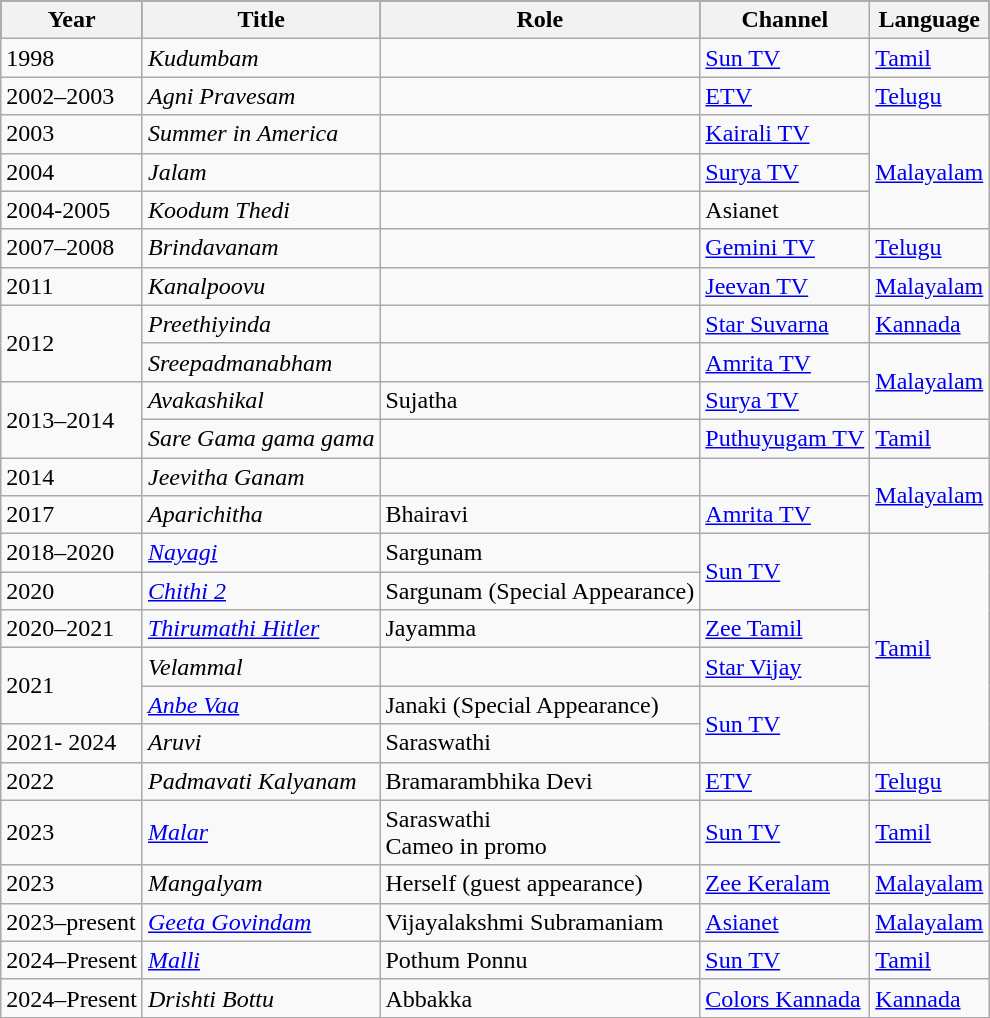<table class="wikitable sortable">
<tr style="background:#000;">
<th>Year</th>
<th>Title</th>
<th>Role</th>
<th>Channel</th>
<th>Language</th>
</tr>
<tr>
<td>1998</td>
<td><em>Kudumbam</em></td>
<td></td>
<td><a href='#'>Sun TV</a></td>
<td><a href='#'>Tamil</a></td>
</tr>
<tr>
<td>2002–2003</td>
<td><em>Agni Pravesam</em></td>
<td></td>
<td><a href='#'>ETV</a></td>
<td><a href='#'>Telugu</a></td>
</tr>
<tr>
<td>2003</td>
<td><em>Summer in America</em></td>
<td></td>
<td><a href='#'>Kairali TV</a></td>
<td rowspan=3><a href='#'>Malayalam</a></td>
</tr>
<tr>
<td>2004</td>
<td><em>Jalam</em></td>
<td></td>
<td><a href='#'>Surya TV</a></td>
</tr>
<tr>
<td>2004-2005</td>
<td><em>Koodum Thedi</em></td>
<td></td>
<td>Asianet</td>
</tr>
<tr>
<td>2007–2008</td>
<td><em>Brindavanam</em></td>
<td></td>
<td><a href='#'>Gemini TV</a></td>
<td><a href='#'>Telugu</a></td>
</tr>
<tr>
<td>2011</td>
<td><em>Kanalpoovu</em></td>
<td></td>
<td><a href='#'>Jeevan TV</a></td>
<td><a href='#'>Malayalam</a></td>
</tr>
<tr>
<td rowspan=2>2012</td>
<td><em>Preethiyinda</em></td>
<td></td>
<td><a href='#'>Star Suvarna</a></td>
<td><a href='#'>Kannada</a></td>
</tr>
<tr>
<td><em>Sreepadmanabham</em></td>
<td></td>
<td><a href='#'>Amrita TV</a></td>
<td rowspan=2><a href='#'>Malayalam</a></td>
</tr>
<tr>
<td rowspan="2">2013–2014</td>
<td><em>Avakashikal</em></td>
<td>Sujatha</td>
<td><a href='#'>Surya TV</a></td>
</tr>
<tr>
<td><em>Sare Gama gama gama</em></td>
<td></td>
<td><a href='#'>Puthuyugam TV</a></td>
<td><a href='#'>Tamil</a></td>
</tr>
<tr>
<td>2014</td>
<td><em>Jeevitha Ganam</em></td>
<td></td>
<td></td>
<td rowspan=2><a href='#'>Malayalam</a></td>
</tr>
<tr>
<td>2017</td>
<td><em>Aparichitha</em></td>
<td>Bhairavi</td>
<td><a href='#'>Amrita TV</a></td>
</tr>
<tr>
<td>2018–2020</td>
<td><a href='#'><em>Nayagi</em></a></td>
<td>Sargunam</td>
<td rowspan=2><a href='#'>Sun TV</a></td>
<td rowspan=6><a href='#'>Tamil</a></td>
</tr>
<tr>
<td>2020</td>
<td><em><a href='#'>Chithi 2</a></em></td>
<td>Sargunam (Special Appearance)</td>
</tr>
<tr>
<td>2020–2021</td>
<td><em><a href='#'>Thirumathi Hitler</a></em></td>
<td>Jayamma</td>
<td><a href='#'>Zee Tamil</a></td>
</tr>
<tr>
<td rowspan="2">2021</td>
<td><em>Velammal</em></td>
<td></td>
<td><a href='#'>Star Vijay</a></td>
</tr>
<tr>
<td><a href='#'><em>Anbe Vaa</em></a></td>
<td>Janaki (Special Appearance)</td>
<td rowspan=2><a href='#'>Sun TV</a></td>
</tr>
<tr>
<td>2021- 2024</td>
<td><em>Aruvi</em></td>
<td>Saraswathi</td>
</tr>
<tr>
<td>2022</td>
<td><em>Padmavati Kalyanam</em></td>
<td>Bramarambhika Devi</td>
<td><a href='#'>ETV</a></td>
<td><a href='#'>Telugu</a></td>
</tr>
<tr>
<td>2023</td>
<td><em><a href='#'>Malar</a></em></td>
<td>Saraswathi<br>Cameo in promo</td>
<td><a href='#'>Sun TV</a></td>
<td><a href='#'>Tamil</a></td>
</tr>
<tr>
<td>2023</td>
<td><em>Mangalyam</em></td>
<td>Herself (guest appearance)</td>
<td><a href='#'>Zee Keralam</a></td>
<td><a href='#'>Malayalam</a></td>
</tr>
<tr>
<td>2023–present</td>
<td><em><a href='#'>Geeta Govindam</a></em></td>
<td>Vijayalakshmi Subramaniam</td>
<td><a href='#'>Asianet</a></td>
<td><a href='#'>Malayalam</a></td>
</tr>
<tr>
<td>2024–Present</td>
<td><em><a href='#'>Malli</a></em></td>
<td>Pothum Ponnu</td>
<td><a href='#'>Sun TV</a></td>
<td><a href='#'>Tamil</a></td>
</tr>
<tr>
<td>2024–Present</td>
<td><em>Drishti Bottu</em></td>
<td>Abbakka</td>
<td><a href='#'>Colors Kannada</a></td>
<td><a href='#'>Kannada</a></td>
</tr>
<tr>
</tr>
</table>
